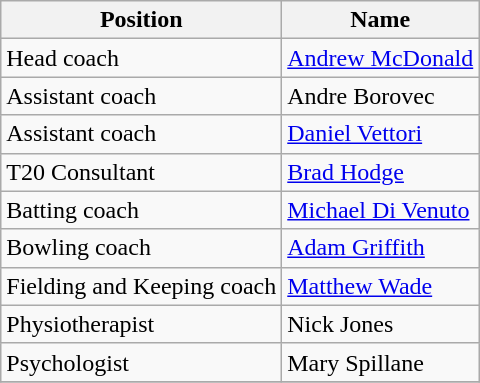<table class="wikitable">
<tr>
<th>Position</th>
<th>Name</th>
</tr>
<tr>
<td>Head coach</td>
<td><a href='#'>Andrew McDonald</a></td>
</tr>
<tr>
<td>Assistant coach</td>
<td>Andre Borovec</td>
</tr>
<tr>
<td>Assistant coach</td>
<td><a href='#'>Daniel Vettori</a></td>
</tr>
<tr>
<td>T20 Consultant</td>
<td><a href='#'>Brad Hodge</a></td>
</tr>
<tr>
<td>Batting coach</td>
<td><a href='#'>Michael Di Venuto</a></td>
</tr>
<tr>
<td>Bowling coach</td>
<td><a href='#'>Adam Griffith</a></td>
</tr>
<tr>
<td>Fielding and Keeping coach</td>
<td><a href='#'>Matthew Wade</a></td>
</tr>
<tr>
<td>Physiotherapist</td>
<td>Nick Jones</td>
</tr>
<tr>
<td>Psychologist</td>
<td>Mary Spillane</td>
</tr>
<tr>
</tr>
</table>
